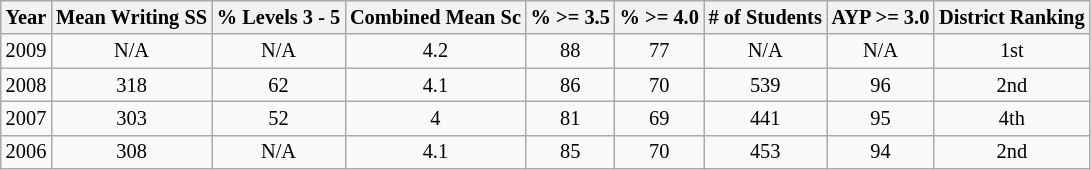<table class="wikitable sortable" style="text-align: center; font-size: 85%; width: auto; table-layout: fixed;">
<tr>
<th>Year</th>
<th>Mean Writing SS</th>
<th>% Levels 3 - 5</th>
<th>Combined Mean Sc</th>
<th>% >= 3.5</th>
<th>% >= 4.0</th>
<th># of Students</th>
<th>AYP >= 3.0</th>
<th>District Ranking</th>
</tr>
<tr>
<td>2009</td>
<td>N/A</td>
<td>N/A</td>
<td>4.2</td>
<td>88</td>
<td>77</td>
<td>N/A</td>
<td>N/A</td>
<td>1st</td>
</tr>
<tr>
<td>2008</td>
<td>318</td>
<td>62</td>
<td>4.1</td>
<td>86</td>
<td>70</td>
<td>539</td>
<td>96</td>
<td>2nd</td>
</tr>
<tr>
<td>2007</td>
<td>303</td>
<td>52</td>
<td>4</td>
<td>81</td>
<td>69</td>
<td>441</td>
<td>95</td>
<td>4th</td>
</tr>
<tr>
<td>2006</td>
<td>308</td>
<td>N/A</td>
<td>4.1</td>
<td>85</td>
<td>70</td>
<td>453</td>
<td>94</td>
<td>2nd</td>
</tr>
</table>
